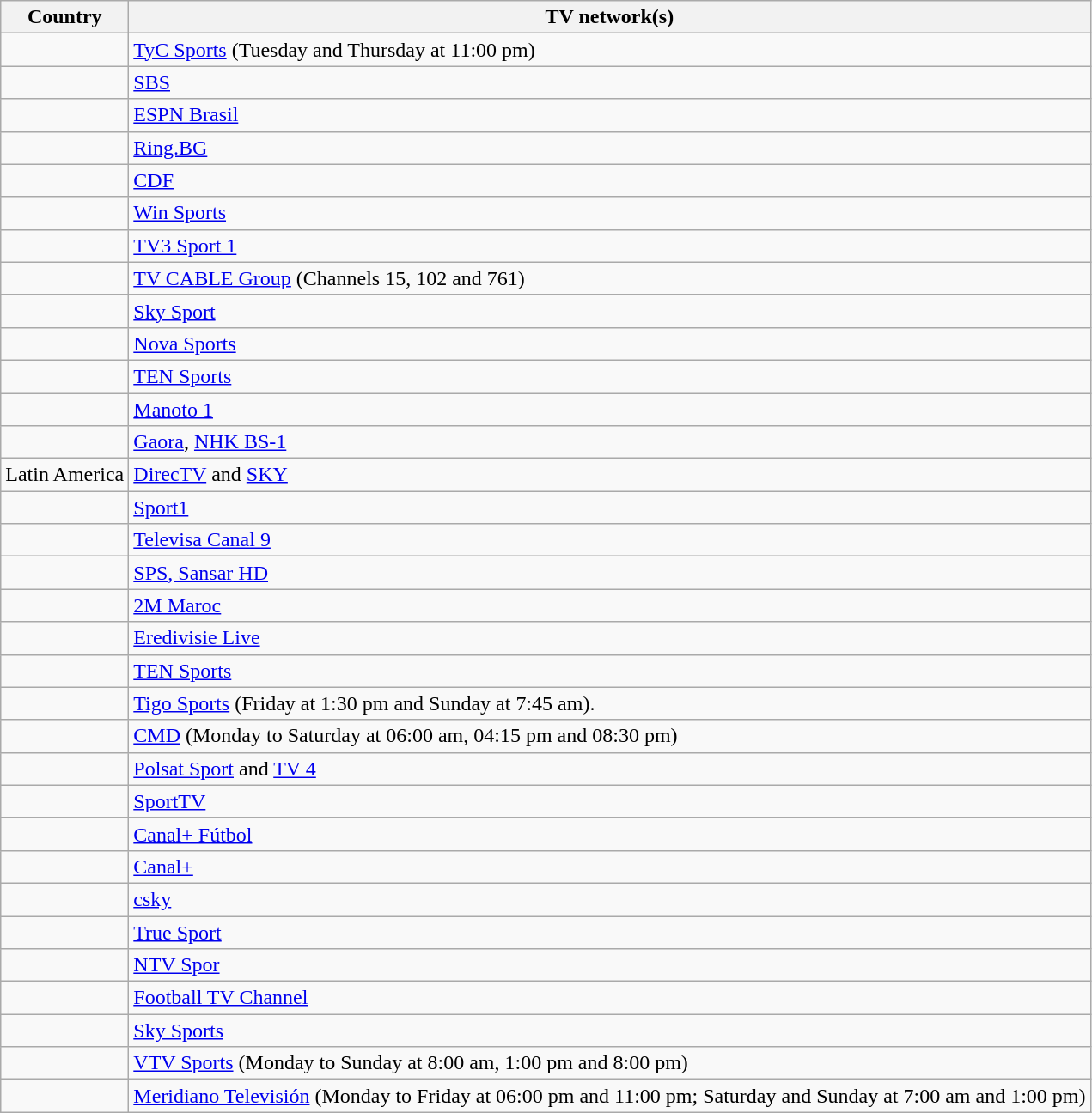<table class="wikitable sortable">
<tr>
<th>Country</th>
<th>TV network(s)</th>
</tr>
<tr>
<td></td>
<td><a href='#'>TyC Sports</a> (Tuesday and Thursday at 11:00 pm)</td>
</tr>
<tr>
<td></td>
<td><a href='#'>SBS</a></td>
</tr>
<tr>
<td></td>
<td><a href='#'>ESPN Brasil</a></td>
</tr>
<tr>
<td></td>
<td><a href='#'>Ring.BG</a><br></td>
</tr>
<tr>
<td></td>
<td><a href='#'>CDF</a></td>
</tr>
<tr>
<td></td>
<td><a href='#'>Win Sports</a></td>
</tr>
<tr>
<td></td>
<td><a href='#'>TV3 Sport 1</a></td>
</tr>
<tr>
<td></td>
<td><a href='#'>TV CABLE Group</a> (Channels 15, 102 and 761)</td>
</tr>
<tr>
<td></td>
<td><a href='#'>Sky Sport</a></td>
</tr>
<tr>
<td></td>
<td><a href='#'>Nova Sports</a></td>
</tr>
<tr>
<td></td>
<td><a href='#'>TEN Sports</a></td>
</tr>
<tr>
<td></td>
<td><a href='#'>Manoto 1</a></td>
</tr>
<tr>
<td></td>
<td><a href='#'>Gaora</a>, <a href='#'>NHK BS-1</a></td>
</tr>
<tr>
<td> Latin America</td>
<td><a href='#'>DirecTV</a> and <a href='#'>SKY</a></td>
</tr>
<tr>
<td></td>
<td><a href='#'>Sport1</a></td>
</tr>
<tr>
<td></td>
<td><a href='#'>Televisa Canal 9</a></td>
</tr>
<tr>
<td></td>
<td><a href='#'>SPS, Sansar HD</a></td>
</tr>
<tr>
<td></td>
<td><a href='#'>2M Maroc</a></td>
</tr>
<tr>
<td></td>
<td><a href='#'>Eredivisie Live</a></td>
</tr>
<tr>
<td></td>
<td><a href='#'>TEN Sports</a></td>
</tr>
<tr>
<td></td>
<td><a href='#'>Tigo Sports</a> (Friday at 1:30 pm and Sunday at 7:45 am).</td>
</tr>
<tr>
<td></td>
<td><a href='#'>CMD</a> (Monday to Saturday at 06:00 am, 04:15 pm and 08:30 pm)</td>
</tr>
<tr>
<td></td>
<td><a href='#'>Polsat Sport</a> and <a href='#'>TV 4</a></td>
</tr>
<tr>
<td></td>
<td><a href='#'>SportTV</a></td>
</tr>
<tr>
<td></td>
<td><a href='#'>Canal+ Fútbol</a></td>
</tr>
<tr>
<td></td>
<td><a href='#'>Canal+</a></td>
</tr>
<tr>
<td></td>
<td><a href='#'>csky</a></td>
</tr>
<tr>
<td></td>
<td><a href='#'>True Sport</a></td>
</tr>
<tr>
<td></td>
<td><a href='#'>NTV Spor</a></td>
</tr>
<tr>
<td></td>
<td><a href='#'>Football TV Channel</a></td>
</tr>
<tr>
<td></td>
<td><a href='#'>Sky Sports</a></td>
</tr>
<tr>
<td></td>
<td><a href='#'>VTV Sports</a> (Monday to Sunday at 8:00 am, 1:00 pm and 8:00 pm)</td>
</tr>
<tr>
<td></td>
<td><a href='#'>Meridiano Televisión</a> (Monday to Friday at 06:00 pm and 11:00 pm; Saturday and Sunday at 7:00 am and 1:00 pm)</td>
</tr>
</table>
